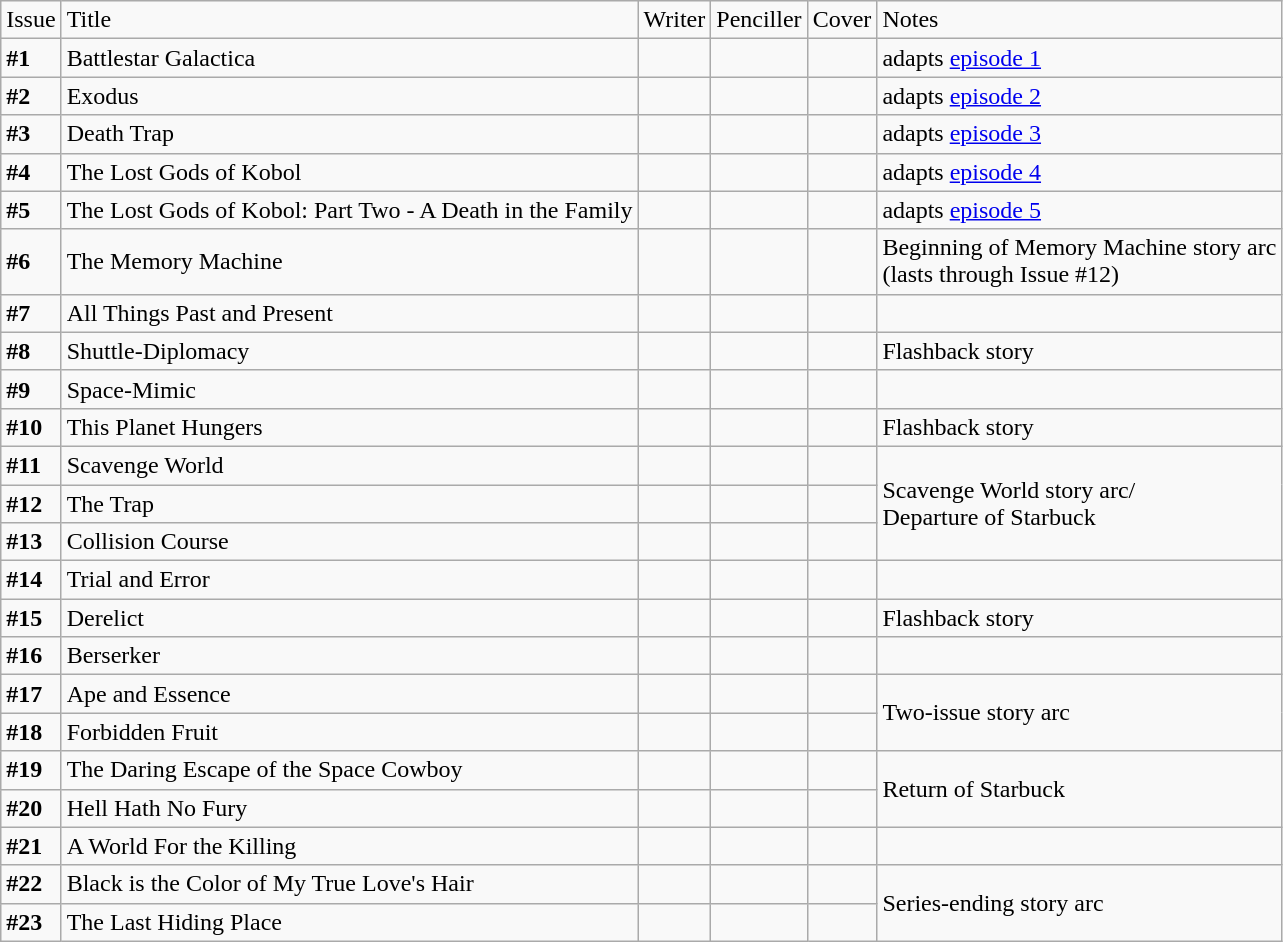<table class="wikitable">
<tr>
<td>Issue</td>
<td>Title</td>
<td>Writer</td>
<td>Penciller</td>
<td>Cover</td>
<td>Notes</td>
</tr>
<tr>
<td><strong>#1</strong></td>
<td>Battlestar Galactica</td>
<td></td>
<td></td>
<td></td>
<td>adapts <a href='#'>episode 1</a></td>
</tr>
<tr>
<td><strong>#2</strong></td>
<td>Exodus</td>
<td></td>
<td></td>
<td></td>
<td>adapts <a href='#'>episode 2</a></td>
</tr>
<tr>
<td><strong>#3</strong></td>
<td>Death Trap</td>
<td></td>
<td></td>
<td></td>
<td>adapts <a href='#'>episode 3</a></td>
</tr>
<tr>
<td><strong>#4</strong></td>
<td>The Lost Gods of Kobol</td>
<td></td>
<td></td>
<td></td>
<td>adapts <a href='#'>episode 4</a></td>
</tr>
<tr>
<td><strong>#5</strong></td>
<td>The Lost Gods of Kobol: Part Two - A Death in the Family</td>
<td></td>
<td></td>
<td></td>
<td>adapts <a href='#'>episode 5</a></td>
</tr>
<tr>
<td><strong>#6</strong></td>
<td>The Memory Machine</td>
<td></td>
<td></td>
<td></td>
<td>Beginning of Memory Machine story arc<br>(lasts through Issue #12)</td>
</tr>
<tr>
<td><strong>#7</strong></td>
<td>All Things Past and Present</td>
<td></td>
<td></td>
<td></td>
<td></td>
</tr>
<tr>
<td><strong>#8</strong></td>
<td>Shuttle-Diplomacy</td>
<td></td>
<td></td>
<td></td>
<td>Flashback story</td>
</tr>
<tr>
<td><strong>#9</strong></td>
<td>Space-Mimic</td>
<td></td>
<td></td>
<td></td>
<td></td>
</tr>
<tr>
<td><strong>#10</strong></td>
<td>This Planet Hungers</td>
<td></td>
<td></td>
<td></td>
<td>Flashback story</td>
</tr>
<tr>
<td><strong>#11</strong></td>
<td>Scavenge World</td>
<td></td>
<td></td>
<td></td>
<td rowspan="3" colspan="2">Scavenge World story arc/<br>Departure of Starbuck</td>
</tr>
<tr>
<td><strong>#12</strong></td>
<td>The Trap</td>
<td></td>
<td></td>
<td></td>
</tr>
<tr>
<td><strong>#13</strong></td>
<td>Collision Course</td>
<td></td>
<td></td>
<td></td>
</tr>
<tr>
<td><strong>#14</strong></td>
<td>Trial and Error</td>
<td></td>
<td></td>
<td></td>
<td></td>
</tr>
<tr>
<td><strong>#15</strong></td>
<td>Derelict</td>
<td></td>
<td></td>
<td></td>
<td>Flashback story</td>
</tr>
<tr>
<td><strong>#16</strong></td>
<td>Berserker</td>
<td></td>
<td></td>
<td></td>
<td></td>
</tr>
<tr>
<td><strong>#17</strong></td>
<td>Ape and Essence</td>
<td></td>
<td></td>
<td></td>
<td rowspan="2" colspan="2">Two-issue story arc</td>
</tr>
<tr>
<td><strong>#18</strong></td>
<td>Forbidden Fruit</td>
<td></td>
<td></td>
<td></td>
</tr>
<tr>
<td><strong>#19</strong></td>
<td>The Daring Escape of the Space Cowboy</td>
<td></td>
<td></td>
<td></td>
<td rowspan="2" colspan="2">Return of Starbuck</td>
</tr>
<tr>
<td><strong>#20</strong></td>
<td>Hell Hath No Fury</td>
<td></td>
<td></td>
<td></td>
</tr>
<tr>
<td><strong>#21</strong></td>
<td>A World For the Killing</td>
<td></td>
<td></td>
<td></td>
<td></td>
</tr>
<tr>
<td><strong>#22</strong></td>
<td>Black is the Color of My True Love's Hair</td>
<td></td>
<td></td>
<td></td>
<td rowspan="2" colspan="2">Series-ending story arc</td>
</tr>
<tr>
<td><strong>#23</strong></td>
<td>The Last Hiding Place</td>
<td></td>
<td></td>
<td></td>
</tr>
</table>
